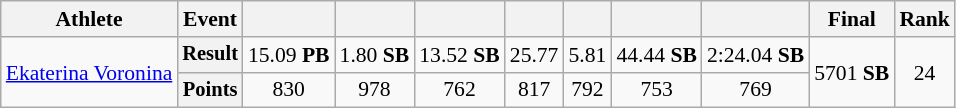<table class="wikitable" style="font-size:90%">
<tr>
<th>Athlete</th>
<th>Event</th>
<th></th>
<th></th>
<th></th>
<th></th>
<th></th>
<th></th>
<th></th>
<th>Final</th>
<th>Rank</th>
</tr>
<tr style=text-align:center>
<td rowspan=2 style=text-align:left><a href='#'>Ekaterina Voronina</a></td>
<th style="font-size:95%">Result</th>
<td>15.09 <strong>PB</strong></td>
<td>1.80 <strong>SB</strong></td>
<td>13.52 <strong>SB</strong></td>
<td>25.77</td>
<td>5.81</td>
<td>44.44 <strong>SB</strong></td>
<td>2:24.04 <strong>SB</strong></td>
<td rowspan=2>5701 <strong>SB</strong></td>
<td rowspan=2>24</td>
</tr>
<tr style=text-align:center>
<th style="font-size:95%">Points</th>
<td>830</td>
<td>978</td>
<td>762</td>
<td>817</td>
<td>792</td>
<td>753</td>
<td>769</td>
</tr>
</table>
